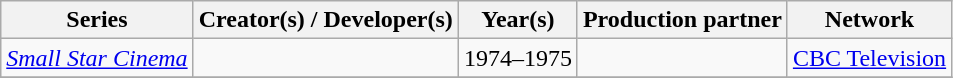<table class="wikitable plainrowhears" widith="80%">
<tr>
<th>Series</th>
<th>Creator(s) / Developer(s)</th>
<th>Year(s)</th>
<th>Production partner</th>
<th>Network</th>
</tr>
<tr>
<td><em><a href='#'>Small Star Cinema</a></em></td>
<td></td>
<td>1974–1975</td>
<td></td>
<td><a href='#'>CBC Television</a></td>
</tr>
<tr>
</tr>
</table>
